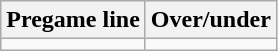<table class="wikitable">
<tr align="center">
<th style=>Pregame line</th>
<th style=>Over/under</th>
</tr>
<tr align="center">
<td></td>
<td></td>
</tr>
</table>
